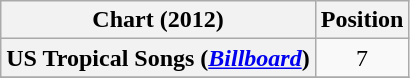<table class="wikitable plainrowheaders " style="text-align:center;">
<tr>
<th scope="col">Chart (2012)</th>
<th scope="col">Position</th>
</tr>
<tr>
<th scope="row">US Tropical Songs (<em><a href='#'>Billboard</a></em>)</th>
<td>7</td>
</tr>
<tr>
</tr>
</table>
